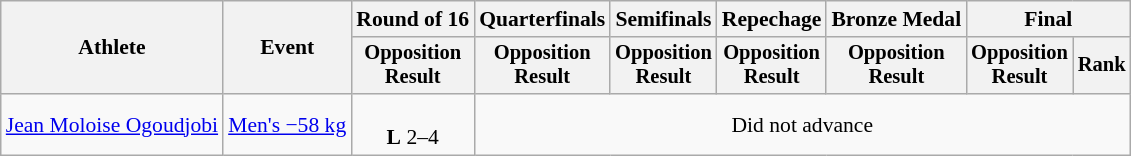<table class="wikitable" style="font-size:90%">
<tr>
<th rowspan="2">Athlete</th>
<th rowspan="2">Event</th>
<th>Round of 16</th>
<th>Quarterfinals</th>
<th>Semifinals</th>
<th>Repechage</th>
<th>Bronze Medal</th>
<th colspan=2>Final</th>
</tr>
<tr style="font-size:95%">
<th>Opposition<br>Result</th>
<th>Opposition<br>Result</th>
<th>Opposition<br>Result</th>
<th>Opposition<br>Result</th>
<th>Opposition<br>Result</th>
<th>Opposition<br>Result</th>
<th>Rank</th>
</tr>
<tr align=center>
<td align=left><a href='#'>Jean Moloise Ogoudjobi</a></td>
<td align=left><a href='#'>Men's −58 kg</a></td>
<td><br><strong>L</strong> 2–4</td>
<td colspan=6>Did not advance</td>
</tr>
</table>
